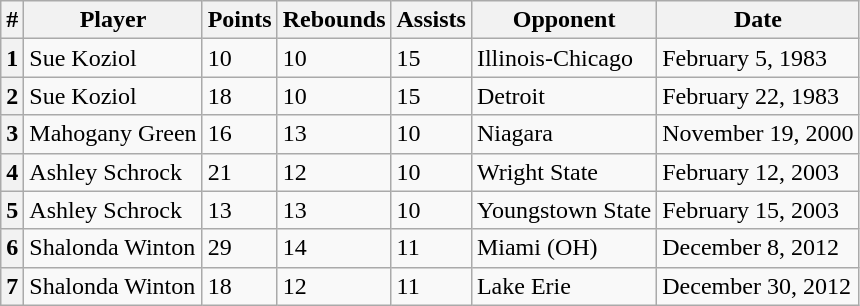<table class="wikitable">
<tr>
<th>#</th>
<th>Player</th>
<th>Points</th>
<th>Rebounds</th>
<th>Assists</th>
<th>Opponent</th>
<th>Date</th>
</tr>
<tr>
<th>1</th>
<td>Sue Koziol</td>
<td>10</td>
<td>10</td>
<td>15</td>
<td>Illinois-Chicago</td>
<td>February 5, 1983</td>
</tr>
<tr>
<th>2</th>
<td>Sue Koziol</td>
<td>18</td>
<td>10</td>
<td>15</td>
<td>Detroit</td>
<td>February 22, 1983</td>
</tr>
<tr>
<th>3</th>
<td>Mahogany Green</td>
<td>16</td>
<td>13</td>
<td>10</td>
<td>Niagara</td>
<td>November 19, 2000</td>
</tr>
<tr>
<th>4</th>
<td>Ashley Schrock</td>
<td>21</td>
<td>12</td>
<td>10</td>
<td>Wright State</td>
<td>February 12, 2003</td>
</tr>
<tr>
<th>5</th>
<td>Ashley Schrock</td>
<td>13</td>
<td>13</td>
<td>10</td>
<td>Youngstown State</td>
<td>February 15, 2003</td>
</tr>
<tr>
<th>6</th>
<td>Shalonda Winton</td>
<td>29</td>
<td>14</td>
<td>11</td>
<td>Miami (OH)</td>
<td>December 8, 2012</td>
</tr>
<tr>
<th>7</th>
<td>Shalonda Winton</td>
<td>18</td>
<td>12</td>
<td>11</td>
<td>Lake Erie</td>
<td>December 30, 2012</td>
</tr>
</table>
